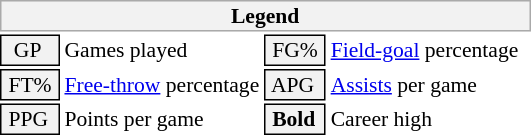<table class="toccolours" style="font-size: 90%; white-space: nowrap;">
<tr>
<th colspan="6" style="background:#f2f2f2; border:1px solid #aaa;">Legend</th>
</tr>
<tr>
<td style="background:#f2f2f2; border:1px solid black;">  GP</td>
<td>Games played</td>
<td style="background:#f2f2f2; border:1px solid black;"> FG% </td>
<td style="padding-right: 8px"><a href='#'>Field-goal</a> percentage</td>
</tr>
<tr>
<td style="background:#f2f2f2; border:1px solid black;"> FT% </td>
<td><a href='#'>Free-throw</a> percentage</td>
<td style="background:#f2f2f2; border:1px solid black;"> APG </td>
<td><a href='#'>Assists</a> per game</td>
</tr>
<tr>
<td style="background:#f2f2f2; border:1px solid black;"> PPG </td>
<td>Points per game</td>
<td style="background-color: #F2F2F2; border: 1px solid black"> <strong>Bold</strong> </td>
<td>Career high</td>
</tr>
<tr>
</tr>
</table>
